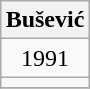<table class="wikitable" style="margin: 0.5em auto; text-align: center;">
<tr>
<th colspan="1">Bušević</th>
</tr>
<tr>
<td>1991</td>
</tr>
<tr>
<td></td>
</tr>
<tr>
</tr>
</table>
